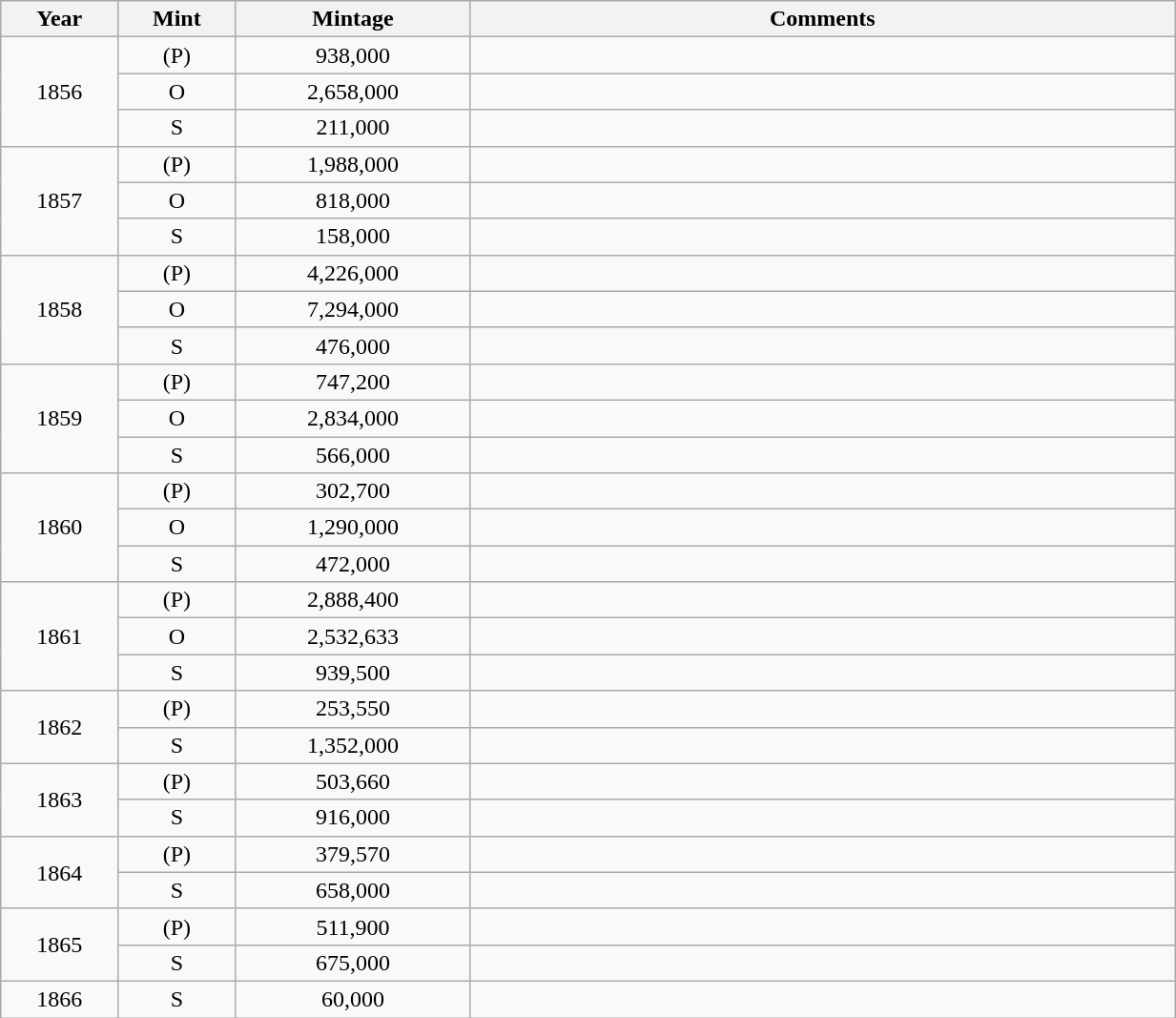<table class="wikitable sortable" style="min-width:65%; text-align:center;">
<tr>
<th width="10%">Year</th>
<th width="10%">Mint</th>
<th width="20%">Mintage</th>
<th width="60%">Comments</th>
</tr>
<tr>
<td rowspan="3">1856</td>
<td>(P)</td>
<td>938,000</td>
<td></td>
</tr>
<tr>
<td>O</td>
<td>2,658,000</td>
<td></td>
</tr>
<tr>
<td>S</td>
<td>211,000</td>
<td></td>
</tr>
<tr>
<td rowspan="3">1857</td>
<td>(P)</td>
<td>1,988,000</td>
<td></td>
</tr>
<tr>
<td>O</td>
<td>818,000</td>
<td></td>
</tr>
<tr>
<td>S</td>
<td>158,000</td>
<td></td>
</tr>
<tr>
<td rowspan="3">1858</td>
<td>(P)</td>
<td>4,226,000</td>
<td></td>
</tr>
<tr>
<td>O</td>
<td>7,294,000</td>
<td></td>
</tr>
<tr>
<td>S</td>
<td>476,000</td>
<td></td>
</tr>
<tr>
<td rowspan="3">1859</td>
<td>(P)</td>
<td>747,200</td>
<td></td>
</tr>
<tr>
<td>O</td>
<td>2,834,000</td>
<td></td>
</tr>
<tr>
<td>S</td>
<td>566,000</td>
<td></td>
</tr>
<tr>
<td rowspan="3">1860</td>
<td>(P)</td>
<td>302,700</td>
<td></td>
</tr>
<tr>
<td>O</td>
<td>1,290,000</td>
<td></td>
</tr>
<tr>
<td>S</td>
<td>472,000</td>
<td></td>
</tr>
<tr>
<td rowspan="3">1861</td>
<td>(P)</td>
<td>2,888,400</td>
<td></td>
</tr>
<tr>
<td>O</td>
<td>2,532,633</td>
<td></td>
</tr>
<tr>
<td>S</td>
<td>939,500</td>
<td></td>
</tr>
<tr>
<td rowspan="2">1862</td>
<td>(P)</td>
<td>253,550</td>
<td></td>
</tr>
<tr>
<td>S</td>
<td>1,352,000</td>
<td></td>
</tr>
<tr>
<td rowspan="2">1863</td>
<td>(P)</td>
<td>503,660</td>
<td></td>
</tr>
<tr>
<td>S</td>
<td>916,000</td>
<td></td>
</tr>
<tr>
<td rowspan="2">1864</td>
<td>(P)</td>
<td>379,570</td>
<td></td>
</tr>
<tr>
<td>S</td>
<td>658,000</td>
<td></td>
</tr>
<tr>
<td rowspan="2">1865</td>
<td>(P)</td>
<td>511,900</td>
<td></td>
</tr>
<tr>
<td>S</td>
<td>675,000</td>
<td></td>
</tr>
<tr>
<td>1866</td>
<td>S</td>
<td>60,000</td>
<td></td>
</tr>
</table>
